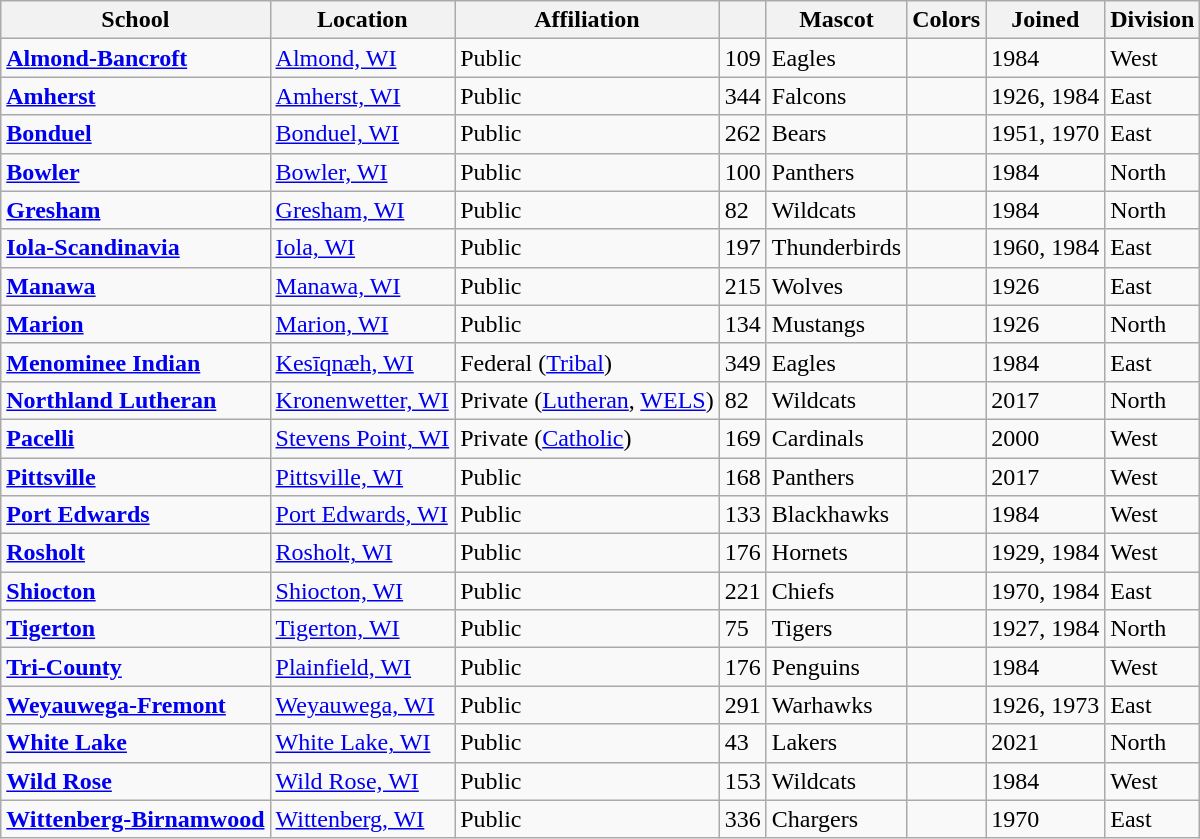<table class="wikitable sortable">
<tr>
<th>School</th>
<th>Location</th>
<th>Affiliation</th>
<th></th>
<th>Mascot</th>
<th>Colors</th>
<th>Joined</th>
<th>Division</th>
</tr>
<tr>
<td><a href='#'><strong>Almond-Bancroft</strong></a></td>
<td><a href='#'>Almond, WI</a></td>
<td>Public</td>
<td>109</td>
<td>Eagles</td>
<td> </td>
<td>1984</td>
<td>West</td>
</tr>
<tr>
<td><a href='#'><strong>Amherst</strong></a></td>
<td><a href='#'>Amherst, WI</a></td>
<td>Public</td>
<td>344</td>
<td>Falcons</td>
<td> </td>
<td>1926, 1984</td>
<td>East</td>
</tr>
<tr>
<td><a href='#'><strong>Bonduel</strong></a></td>
<td><a href='#'>Bonduel, WI</a></td>
<td>Public</td>
<td>262</td>
<td>Bears</td>
<td> </td>
<td>1951, 1970</td>
<td>East</td>
</tr>
<tr>
<td><a href='#'><strong>Bowler</strong></a></td>
<td><a href='#'>Bowler, WI</a></td>
<td>Public</td>
<td>100</td>
<td>Panthers</td>
<td> </td>
<td>1984</td>
<td>North</td>
</tr>
<tr>
<td><a href='#'><strong>Gresham</strong></a></td>
<td><a href='#'>Gresham, WI</a></td>
<td>Public</td>
<td>82</td>
<td>Wildcats</td>
<td> </td>
<td>1984</td>
<td>North</td>
</tr>
<tr>
<td><a href='#'><strong>Iola-Scandinavia</strong></a></td>
<td><a href='#'>Iola, WI</a></td>
<td>Public</td>
<td>197</td>
<td>Thunderbirds</td>
<td> </td>
<td>1960, 1984</td>
<td>East</td>
</tr>
<tr>
<td><a href='#'><strong>Manawa</strong></a></td>
<td><a href='#'>Manawa, WI</a></td>
<td>Public</td>
<td>215</td>
<td>Wolves</td>
<td> </td>
<td>1926</td>
<td>East</td>
</tr>
<tr>
<td><a href='#'><strong>Marion</strong></a></td>
<td><a href='#'>Marion, WI</a></td>
<td>Public</td>
<td>134</td>
<td>Mustangs</td>
<td> </td>
<td>1926</td>
<td>North</td>
</tr>
<tr>
<td><a href='#'><strong>Menominee Indian</strong></a></td>
<td><a href='#'>Kesīqnæh, WI</a></td>
<td>Federal (<a href='#'>Tribal</a>)</td>
<td>349</td>
<td>Eagles</td>
<td> </td>
<td>1984</td>
<td>East</td>
</tr>
<tr>
<td><a href='#'><strong>Northland Lutheran</strong></a></td>
<td><a href='#'>Kronenwetter, WI</a></td>
<td>Private (<a href='#'>Lutheran</a>, <a href='#'>WELS</a>)</td>
<td>82</td>
<td>Wildcats</td>
<td> </td>
<td>2017</td>
<td>North</td>
</tr>
<tr>
<td><a href='#'><strong>Pacelli</strong></a></td>
<td><a href='#'>Stevens Point, WI</a></td>
<td>Private (<a href='#'>Catholic</a>)</td>
<td>169</td>
<td>Cardinals</td>
<td> </td>
<td>2000</td>
<td>West</td>
</tr>
<tr>
<td><a href='#'><strong>Pittsville</strong></a></td>
<td><a href='#'>Pittsville, WI</a></td>
<td>Public</td>
<td>168</td>
<td>Panthers</td>
<td> </td>
<td>2017</td>
<td>West</td>
</tr>
<tr>
<td><a href='#'><strong>Port Edwards</strong></a></td>
<td><a href='#'>Port Edwards, WI</a></td>
<td>Public</td>
<td>133</td>
<td>Blackhawks</td>
<td> </td>
<td>1984</td>
<td>West</td>
</tr>
<tr>
<td><a href='#'><strong>Rosholt</strong></a></td>
<td><a href='#'>Rosholt, WI</a></td>
<td>Public</td>
<td>176</td>
<td>Hornets</td>
<td> </td>
<td>1929, 1984</td>
<td>West</td>
</tr>
<tr>
<td><a href='#'><strong>Shiocton</strong></a></td>
<td><a href='#'>Shiocton, WI</a></td>
<td>Public</td>
<td>221</td>
<td>Chiefs</td>
<td> </td>
<td>1970, 1984</td>
<td>East</td>
</tr>
<tr>
<td><a href='#'><strong>Tigerton</strong></a></td>
<td><a href='#'>Tigerton, WI</a></td>
<td>Public</td>
<td>75</td>
<td>Tigers</td>
<td> </td>
<td>1927, 1984</td>
<td>North</td>
</tr>
<tr>
<td><a href='#'><strong>Tri-County</strong></a></td>
<td><a href='#'>Plainfield, WI</a></td>
<td>Public</td>
<td>176</td>
<td>Penguins</td>
<td> </td>
<td>1984</td>
<td>West</td>
</tr>
<tr>
<td><a href='#'><strong>Weyauwega-Fremont</strong></a></td>
<td><a href='#'>Weyauwega, WI</a></td>
<td>Public</td>
<td>291</td>
<td>Warhawks</td>
<td> </td>
<td>1926, 1973</td>
<td>East</td>
</tr>
<tr>
<td><a href='#'><strong>White Lake</strong></a></td>
<td><a href='#'>White Lake, WI</a></td>
<td>Public</td>
<td>43</td>
<td>Lakers</td>
<td> </td>
<td>2021</td>
<td>North</td>
</tr>
<tr>
<td><a href='#'><strong>Wild Rose</strong></a></td>
<td><a href='#'>Wild Rose, WI</a></td>
<td>Public</td>
<td>153</td>
<td>Wildcats</td>
<td> </td>
<td>1984</td>
<td>West</td>
</tr>
<tr>
<td><a href='#'><strong>Wittenberg-Birnamwood</strong></a></td>
<td><a href='#'>Wittenberg, WI</a></td>
<td>Public</td>
<td>336</td>
<td>Chargers</td>
<td> </td>
<td>1970</td>
<td>East</td>
</tr>
</table>
